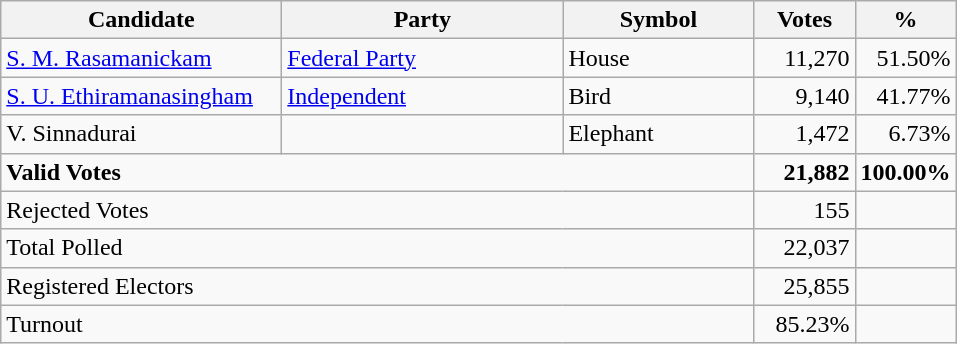<table class="wikitable" border="1" style="text-align:right;">
<tr>
<th align=left width="180">Candidate</th>
<th align=left width="180">Party</th>
<th align=left width="120">Symbol</th>
<th align=left width="60">Votes</th>
<th align=left width="60">%</th>
</tr>
<tr>
<td align=left><a href='#'>S. M. Rasamanickam</a></td>
<td align=left><a href='#'>Federal Party</a></td>
<td align=left>House</td>
<td>11,270</td>
<td>51.50%</td>
</tr>
<tr>
<td align=left><a href='#'>S. U. Ethiramanasingham</a></td>
<td align=left><a href='#'>Independent</a></td>
<td align=left>Bird</td>
<td>9,140</td>
<td>41.77%</td>
</tr>
<tr>
<td align=left>V. Sinnadurai</td>
<td></td>
<td align=left>Elephant</td>
<td>1,472</td>
<td>6.73%</td>
</tr>
<tr>
<td align=left colspan=3><strong>Valid Votes</strong></td>
<td><strong>21,882</strong></td>
<td><strong>100.00%</strong></td>
</tr>
<tr>
<td align=left colspan=3>Rejected Votes</td>
<td>155</td>
<td></td>
</tr>
<tr>
<td align=left colspan=3>Total Polled</td>
<td>22,037</td>
<td></td>
</tr>
<tr>
<td align=left colspan=3>Registered Electors</td>
<td>25,855</td>
<td></td>
</tr>
<tr>
<td align=left colspan=3>Turnout</td>
<td>85.23%</td>
<td></td>
</tr>
</table>
